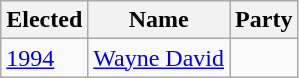<table class="wikitable">
<tr>
<th>Elected</th>
<th>Name</th>
<th colspan=2>Party</th>
</tr>
<tr>
<td><a href='#'>1994</a></td>
<td><a href='#'>Wayne David</a></td>
<td></td>
</tr>
</table>
